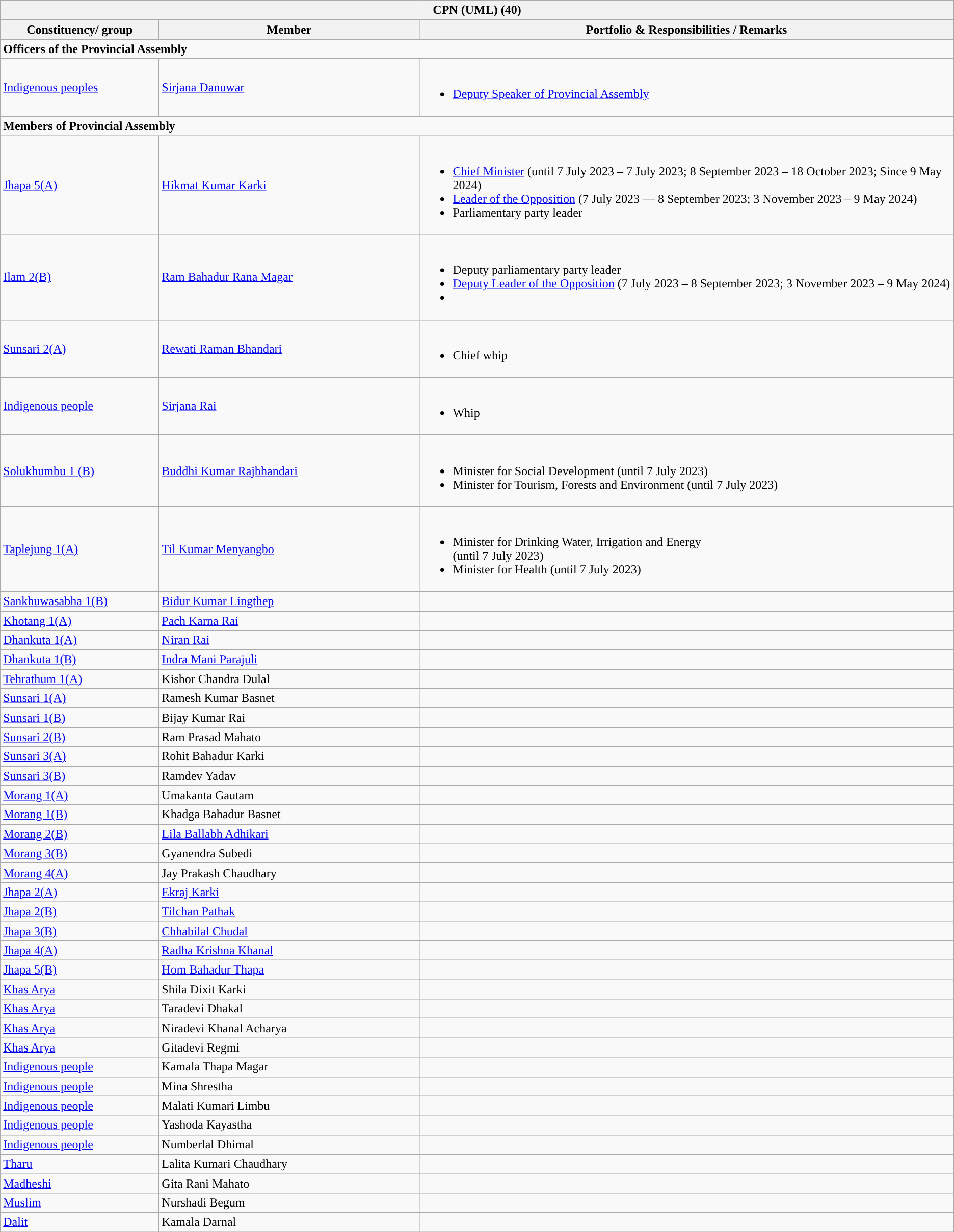<table class="wikitable sortable mw-collapsible mw-collapsed">
<tr>
<th colspan="3" style="width: 800pt; background:">CPN (UML) (40)</th>
</tr>
<tr>
<th style="width:150pt;">Constituency/ group</th>
<th style="width:250pt;">Member</th>
<th>Portfolio & Responsibilities / Remarks</th>
</tr>
<tr>
<td colspan="3"><strong>Officers of the Provincial Assembly</strong></td>
</tr>
<tr>
<td><a href='#'>Indigenous peoples</a></td>
<td><a href='#'>Sirjana Danuwar</a></td>
<td><br><ul><li><a href='#'>Deputy Speaker of Provincial Assembly</a></li></ul></td>
</tr>
<tr>
<td colspan="3"><strong>Members of Provincial Assembly</strong></td>
</tr>
<tr>
<td><a href='#'>Jhapa 5(A)</a></td>
<td><a href='#'>Hikmat Kumar Karki</a></td>
<td><br><ul><li><a href='#'>Chief Minister</a> (until 7 July 2023 – 7 July 2023; 8 September 2023 – 18 October 2023; Since 9 May 2024)</li><li><a href='#'>Leader of the Opposition</a> (7 July 2023 — 8 September 2023; 3 November 2023 – 9 May 2024)</li><li>Parliamentary party leader</li></ul></td>
</tr>
<tr>
<td><a href='#'>Ilam 2(B)</a></td>
<td><a href='#'>Ram Bahadur Rana Magar</a></td>
<td><br><ul><li>Deputy parliamentary party leader</li><li><a href='#'>Deputy Leader of the Opposition</a> (7 July 2023 – 8 September 2023; 3 November 2023 – 9 May 2024)</li><li></li></ul></td>
</tr>
<tr>
<td><a href='#'>Sunsari 2(A)</a></td>
<td><a href='#'>Rewati Raman Bhandari</a></td>
<td><br><ul><li>Chief whip</li></ul></td>
</tr>
<tr>
<td><a href='#'>Indigenous people</a></td>
<td><a href='#'>Sirjana Rai</a></td>
<td><br><ul><li>Whip</li></ul></td>
</tr>
<tr>
<td><a href='#'>Solukhumbu 1 (B)</a></td>
<td><a href='#'>Buddhi Kumar Rajbhandari</a></td>
<td><br><ul><li>Minister for Social Development (until 7 July 2023)</li><li>Minister for Tourism, Forests and Environment (until 7 July 2023)</li></ul></td>
</tr>
<tr>
<td><a href='#'>Taplejung 1(A)</a></td>
<td><a href='#'>Til Kumar Menyangbo</a></td>
<td><br><ul><li>Minister for Drinking Water, Irrigation and Energy<br>(until 7 July 2023)</li><li>Minister for Health (until 7 July 2023)</li></ul></td>
</tr>
<tr>
<td><a href='#'>Sankhuwasabha 1(B)</a></td>
<td><a href='#'>Bidur Kumar Lingthep</a></td>
<td></td>
</tr>
<tr>
<td><a href='#'>Khotang 1(A)</a></td>
<td><a href='#'>Pach Karna Rai</a></td>
<td></td>
</tr>
<tr>
<td><a href='#'>Dhankuta 1(A)</a></td>
<td><a href='#'>Niran Rai</a></td>
<td></td>
</tr>
<tr>
<td><a href='#'>Dhankuta 1(B)</a></td>
<td><a href='#'>Indra Mani Parajuli</a></td>
<td></td>
</tr>
<tr>
<td><a href='#'>Tehrathum 1(A)</a></td>
<td>Kishor Chandra Dulal</td>
<td></td>
</tr>
<tr>
<td><a href='#'>Sunsari 1(A)</a></td>
<td>Ramesh Kumar Basnet</td>
<td></td>
</tr>
<tr>
<td><a href='#'>Sunsari 1(B)</a></td>
<td>Bijay Kumar Rai</td>
<td></td>
</tr>
<tr>
<td><a href='#'>Sunsari 2(B)</a></td>
<td>Ram Prasad Mahato</td>
<td></td>
</tr>
<tr>
<td><a href='#'>Sunsari 3(A)</a></td>
<td>Rohit Bahadur Karki</td>
<td></td>
</tr>
<tr>
<td><a href='#'>Sunsari 3(B)</a></td>
<td>Ramdev Yadav</td>
<td></td>
</tr>
<tr>
<td><a href='#'>Morang 1(A)</a></td>
<td>Umakanta Gautam</td>
<td></td>
</tr>
<tr>
<td><a href='#'>Morang 1(B)</a></td>
<td>Khadga Bahadur Basnet</td>
<td></td>
</tr>
<tr>
<td><a href='#'>Morang 2(B)</a></td>
<td><a href='#'>Lila Ballabh Adhikari</a></td>
<td></td>
</tr>
<tr>
<td><a href='#'>Morang 3(B)</a></td>
<td>Gyanendra Subedi</td>
<td></td>
</tr>
<tr>
<td><a href='#'>Morang 4(A)</a></td>
<td>Jay Prakash Chaudhary</td>
<td></td>
</tr>
<tr>
<td><a href='#'>Jhapa 2(A)</a></td>
<td><a href='#'>Ekraj Karki</a></td>
<td></td>
</tr>
<tr>
<td><a href='#'>Jhapa 2(B)</a></td>
<td><a href='#'>Tilchan Pathak</a></td>
<td></td>
</tr>
<tr>
<td><a href='#'>Jhapa 3(B)</a></td>
<td><a href='#'>Chhabilal Chudal</a></td>
<td></td>
</tr>
<tr>
<td><a href='#'>Jhapa 4(A)</a></td>
<td><a href='#'>Radha Krishna Khanal</a></td>
<td></td>
</tr>
<tr>
<td><a href='#'>Jhapa 5(B)</a></td>
<td><a href='#'>Hom Bahadur Thapa</a></td>
<td></td>
</tr>
<tr>
<td><a href='#'>Khas Arya</a></td>
<td>Shila Dixit Karki</td>
<td></td>
</tr>
<tr>
<td><a href='#'>Khas Arya</a></td>
<td>Taradevi Dhakal</td>
<td></td>
</tr>
<tr>
<td><a href='#'>Khas Arya</a></td>
<td>Niradevi Khanal Acharya</td>
<td></td>
</tr>
<tr>
<td><a href='#'>Khas Arya</a></td>
<td>Gitadevi Regmi</td>
<td></td>
</tr>
<tr>
<td><a href='#'>Indigenous people</a></td>
<td>Kamala Thapa Magar</td>
<td></td>
</tr>
<tr>
<td><a href='#'>Indigenous people</a></td>
<td>Mina Shrestha</td>
<td></td>
</tr>
<tr>
<td><a href='#'>Indigenous people</a></td>
<td>Malati Kumari Limbu</td>
<td></td>
</tr>
<tr>
<td><a href='#'>Indigenous people</a></td>
<td>Yashoda Kayastha</td>
<td></td>
</tr>
<tr>
<td><a href='#'>Indigenous people</a></td>
<td>Numberlal Dhimal</td>
<td></td>
</tr>
<tr>
<td><a href='#'>Tharu</a></td>
<td>Lalita Kumari Chaudhary</td>
<td></td>
</tr>
<tr>
<td><a href='#'>Madheshi</a></td>
<td>Gita Rani Mahato</td>
<td></td>
</tr>
<tr>
<td><a href='#'>Muslim</a></td>
<td>Nurshadi Begum</td>
<td></td>
</tr>
<tr>
<td><a href='#'>Dalit</a></td>
<td>Kamala Darnal</td>
<td></td>
</tr>
</table>
